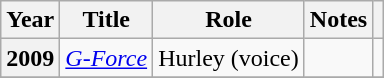<table class="wikitable plainrowheaders" style="margin-right: 0;">
<tr>
<th scope="col">Year</th>
<th scope="col">Title</th>
<th scope="col">Role</th>
<th scope="col">Notes</th>
<th scope="col"></th>
</tr>
<tr>
<th scope="row">2009</th>
<td><em><a href='#'>G-Force</a></em></td>
<td>Hurley (voice)</td>
<td></td>
<td style="text-align: center;"></td>
</tr>
<tr>
</tr>
</table>
